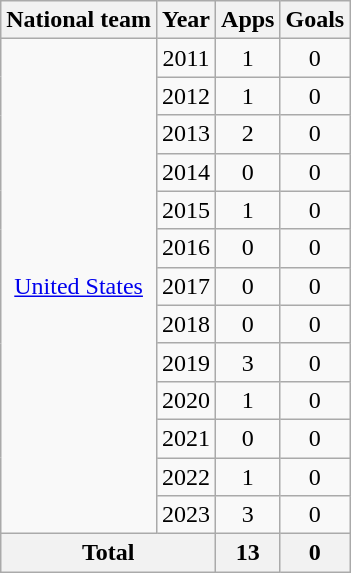<table class="wikitable" style="text-align:center">
<tr>
<th>National team</th>
<th>Year</th>
<th>Apps</th>
<th>Goals</th>
</tr>
<tr>
<td rowspan="13"><a href='#'>United States</a></td>
<td>2011</td>
<td>1</td>
<td>0</td>
</tr>
<tr>
<td>2012</td>
<td>1</td>
<td>0</td>
</tr>
<tr>
<td>2013</td>
<td>2</td>
<td>0</td>
</tr>
<tr>
<td>2014</td>
<td>0</td>
<td>0</td>
</tr>
<tr>
<td>2015</td>
<td>1</td>
<td>0</td>
</tr>
<tr>
<td>2016</td>
<td>0</td>
<td>0</td>
</tr>
<tr>
<td>2017</td>
<td>0</td>
<td>0</td>
</tr>
<tr>
<td>2018</td>
<td>0</td>
<td>0</td>
</tr>
<tr>
<td>2019</td>
<td>3</td>
<td>0</td>
</tr>
<tr>
<td>2020</td>
<td>1</td>
<td>0</td>
</tr>
<tr>
<td>2021</td>
<td>0</td>
<td>0</td>
</tr>
<tr>
<td>2022</td>
<td>1</td>
<td>0</td>
</tr>
<tr>
<td>2023</td>
<td>3</td>
<td>0</td>
</tr>
<tr>
<th colspan="2">Total</th>
<th>13</th>
<th>0</th>
</tr>
</table>
